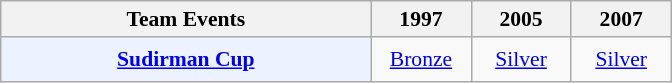<table class="wikitable" style="font-size: 90%; text-align:center">
<tr>
<th width=180>Team Events</th>
<th>1997</th>
<th>2005</th>
<th>2007</th>
</tr>
<tr style="height: 30px;">
<td bgcolor=ECF2FF style="width: 240px;align=left"><strong><a href='#'>Sudirman Cup</a></strong></td>
<td style="width: 60px"> <a href='#'>Bronze</a></td>
<td style="width: 60px"> <a href='#'>Silver</a></td>
<td style="width: 60px"> <a href='#'>Silver</a></td>
</tr>
</table>
